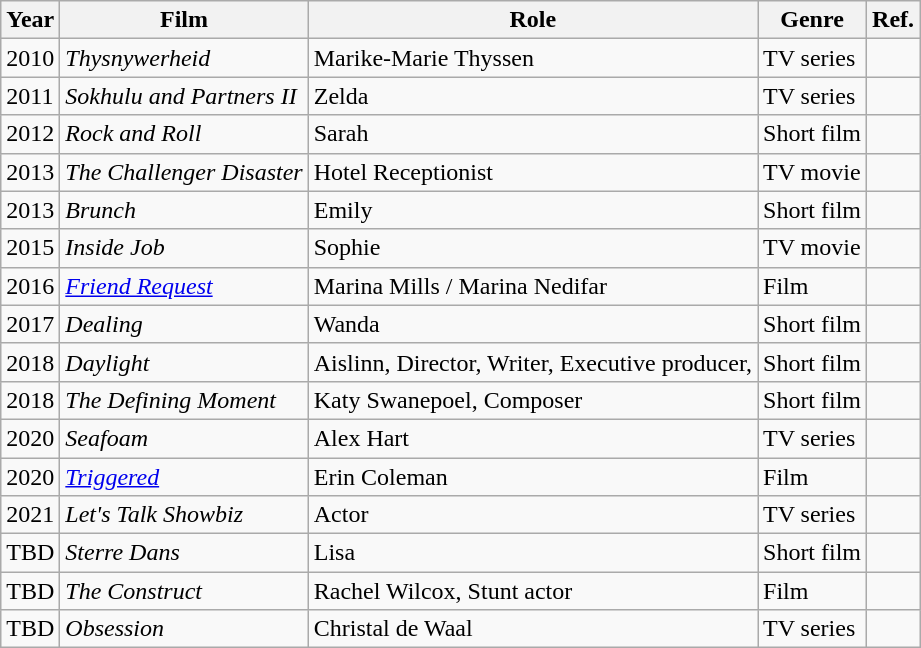<table class="wikitable">
<tr>
<th>Year</th>
<th>Film</th>
<th>Role</th>
<th>Genre</th>
<th>Ref.</th>
</tr>
<tr>
<td>2010</td>
<td><em>Thysnywerheid</em></td>
<td>Marike-Marie Thyssen</td>
<td>TV series</td>
<td></td>
</tr>
<tr>
<td>2011</td>
<td><em>Sokhulu and Partners II</em></td>
<td>Zelda</td>
<td>TV series</td>
<td></td>
</tr>
<tr>
<td>2012</td>
<td><em>Rock and Roll</em></td>
<td>Sarah</td>
<td>Short film</td>
<td></td>
</tr>
<tr>
<td>2013</td>
<td><em>The Challenger Disaster</em></td>
<td>Hotel Receptionist</td>
<td>TV movie</td>
<td></td>
</tr>
<tr>
<td>2013</td>
<td><em>Brunch</em></td>
<td>Emily</td>
<td>Short film</td>
<td></td>
</tr>
<tr>
<td>2015</td>
<td><em>Inside Job</em></td>
<td>Sophie</td>
<td>TV movie</td>
<td></td>
</tr>
<tr>
<td>2016</td>
<td><em><a href='#'>Friend Request</a></em></td>
<td>Marina Mills / Marina Nedifar</td>
<td>Film</td>
<td></td>
</tr>
<tr>
<td>2017</td>
<td><em>Dealing</em></td>
<td>Wanda</td>
<td>Short film</td>
<td></td>
</tr>
<tr>
<td>2018</td>
<td><em>Daylight</em></td>
<td>Aislinn, Director, Writer, Executive producer,</td>
<td>Short film</td>
<td></td>
</tr>
<tr>
<td>2018</td>
<td><em>The Defining Moment</em></td>
<td>Katy Swanepoel, Composer</td>
<td>Short film</td>
<td></td>
</tr>
<tr>
<td>2020</td>
<td><em>Seafoam</em></td>
<td>Alex Hart</td>
<td>TV series</td>
<td></td>
</tr>
<tr>
<td>2020</td>
<td><em><a href='#'>Triggered</a></em></td>
<td>Erin Coleman</td>
<td>Film</td>
<td></td>
</tr>
<tr>
<td>2021</td>
<td><em>Let's Talk Showbiz</em></td>
<td>Actor</td>
<td>TV series</td>
<td></td>
</tr>
<tr>
<td>TBD</td>
<td><em>Sterre Dans</em></td>
<td>Lisa</td>
<td>Short film</td>
<td></td>
</tr>
<tr>
<td>TBD</td>
<td><em>The Construct</em></td>
<td>Rachel Wilcox, Stunt actor</td>
<td>Film</td>
<td></td>
</tr>
<tr>
<td>TBD</td>
<td><em>Obsession</em></td>
<td>Christal de Waal</td>
<td>TV series</td>
<td></td>
</tr>
</table>
